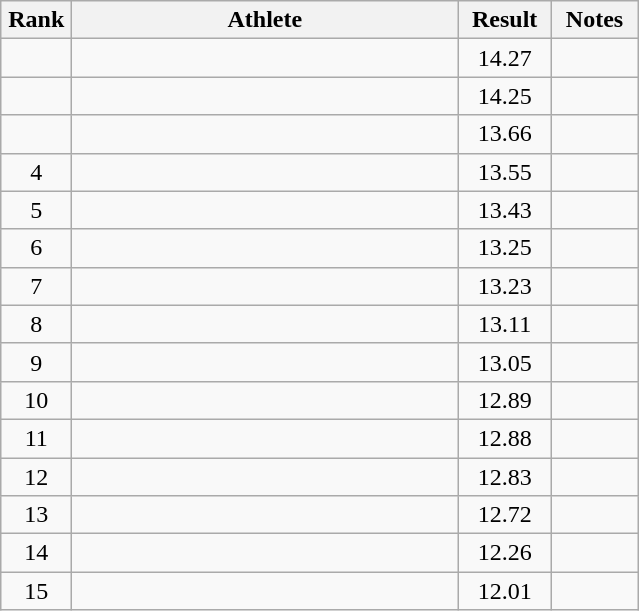<table class="wikitable" style="text-align:center">
<tr>
<th width=40>Rank</th>
<th width=250>Athlete</th>
<th width=55>Result</th>
<th width=50>Notes</th>
</tr>
<tr>
<td></td>
<td align=left></td>
<td>14.27</td>
<td></td>
</tr>
<tr>
<td></td>
<td align=left></td>
<td>14.25</td>
<td></td>
</tr>
<tr>
<td></td>
<td align=left></td>
<td>13.66</td>
<td></td>
</tr>
<tr>
<td>4</td>
<td align=left></td>
<td>13.55</td>
<td></td>
</tr>
<tr>
<td>5</td>
<td align=left></td>
<td>13.43</td>
<td></td>
</tr>
<tr>
<td>6</td>
<td align=left></td>
<td>13.25</td>
<td></td>
</tr>
<tr>
<td>7</td>
<td align=left></td>
<td>13.23</td>
<td></td>
</tr>
<tr>
<td>8</td>
<td align=left></td>
<td>13.11</td>
<td></td>
</tr>
<tr>
<td>9</td>
<td align=left></td>
<td>13.05</td>
<td></td>
</tr>
<tr>
<td>10</td>
<td align=left></td>
<td>12.89</td>
<td></td>
</tr>
<tr>
<td>11</td>
<td align=left></td>
<td>12.88</td>
<td></td>
</tr>
<tr>
<td>12</td>
<td align=left></td>
<td>12.83</td>
<td></td>
</tr>
<tr>
<td>13</td>
<td align=left></td>
<td>12.72</td>
<td></td>
</tr>
<tr>
<td>14</td>
<td align=left></td>
<td>12.26</td>
<td></td>
</tr>
<tr>
<td>15</td>
<td align=left></td>
<td>12.01</td>
<td></td>
</tr>
</table>
